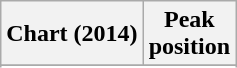<table class="wikitable sortable plainrowheaders">
<tr>
<th scope="col">Chart (2014)</th>
<th scope="col">Peak<br>position</th>
</tr>
<tr>
</tr>
<tr>
</tr>
<tr>
</tr>
</table>
